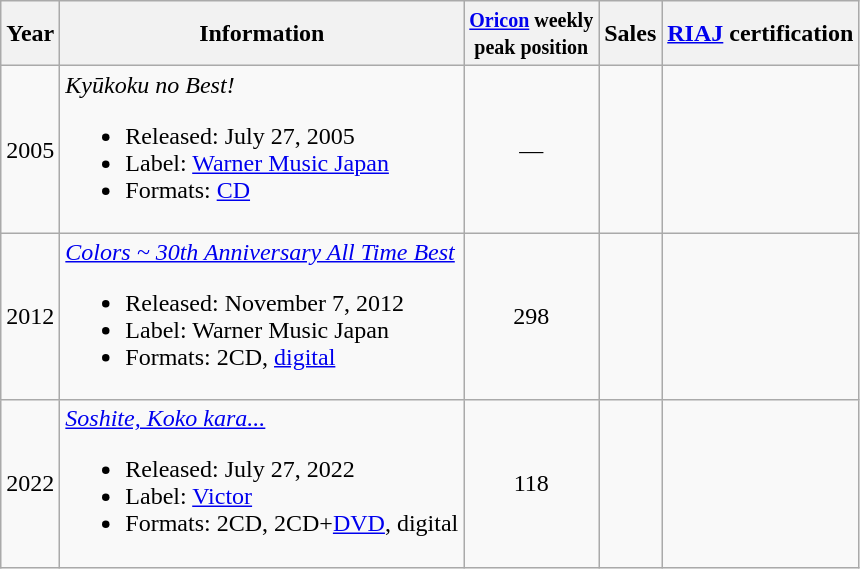<table class="wikitable">
<tr>
<th>Year</th>
<th>Information</th>
<th><small><a href='#'>Oricon</a> weekly<br>peak position</small></th>
<th>Sales<br></th>
<th><a href='#'>RIAJ</a> certification</th>
</tr>
<tr>
<td>2005</td>
<td><em>Kyūkoku no Best!</em><br><ul><li>Released: July 27, 2005</li><li>Label: <a href='#'>Warner Music Japan</a></li><li>Formats: <a href='#'>CD</a></li></ul></td>
<td style="text-align:center;">—</td>
<td align="left"></td>
<td align="left"></td>
</tr>
<tr>
<td>2012</td>
<td><em><a href='#'>Colors ~ 30th Anniversary All Time Best</a></em><br><ul><li>Released: November 7, 2012</li><li>Label: Warner Music Japan</li><li>Formats: 2CD, <a href='#'>digital</a></li></ul></td>
<td style="text-align:center;">298</td>
<td align="left"></td>
<td align="left"></td>
</tr>
<tr>
<td>2022</td>
<td><em><a href='#'>Soshite, Koko kara...</a></em><br><ul><li>Released: July 27, 2022</li><li>Label: <a href='#'>Victor</a></li><li>Formats: 2CD, 2CD+<a href='#'>DVD</a>, digital</li></ul></td>
<td style="text-align:center;">118</td>
<td align="left"></td>
<td align="left"></td>
</tr>
</table>
